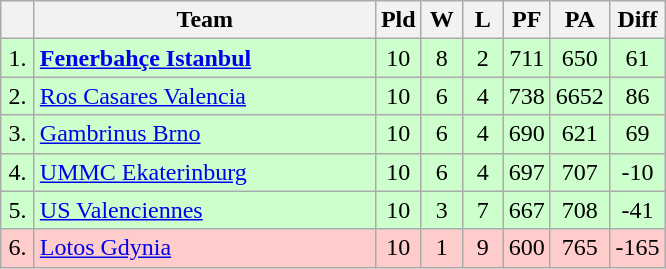<table class=wikitable style="text-align:center">
<tr>
<th width=15></th>
<th width=220>Team</th>
<th width=20>Pld</th>
<th width=20>W</th>
<th width=20>L</th>
<th width=20>PF</th>
<th width=20>PA</th>
<th width=30>Diff</th>
</tr>
<tr bgcolor=#ccffcc>
<td>1.</td>
<td align=left> <strong><a href='#'>Fenerbahçe Istanbul</a></strong></td>
<td>10</td>
<td>8</td>
<td>2</td>
<td>711</td>
<td>650</td>
<td>61</td>
</tr>
<tr bgcolor=#ccffcc>
<td>2.</td>
<td align=left> <a href='#'>Ros Casares Valencia</a></td>
<td>10</td>
<td>6</td>
<td>4</td>
<td>738</td>
<td>6652</td>
<td>86</td>
</tr>
<tr bgcolor=#ccffcc>
<td>3.</td>
<td align=left> <a href='#'>Gambrinus Brno</a></td>
<td>10</td>
<td>6</td>
<td>4</td>
<td>690</td>
<td>621</td>
<td>69</td>
</tr>
<tr bgcolor=#ccffcc>
<td>4.</td>
<td align=left> <a href='#'>UMMC Ekaterinburg</a></td>
<td>10</td>
<td>6</td>
<td>4</td>
<td>697</td>
<td>707</td>
<td>-10</td>
</tr>
<tr bgcolor=#ccffcc>
<td>5.</td>
<td align=left> <a href='#'>US Valenciennes</a></td>
<td>10</td>
<td>3</td>
<td>7</td>
<td>667</td>
<td>708</td>
<td>-41</td>
</tr>
<tr bgcolor=#ffcccc>
<td>6.</td>
<td align=left> <a href='#'>Lotos Gdynia</a></td>
<td>10</td>
<td>1</td>
<td>9</td>
<td>600</td>
<td>765</td>
<td>-165</td>
</tr>
</table>
